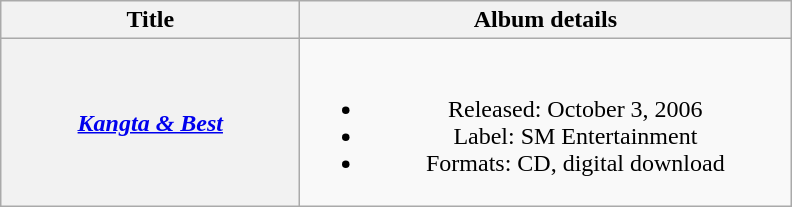<table class="wikitable plainrowheaders" style="text-align:center;">
<tr>
<th style="width:12em;">Title</th>
<th style="width:20em;">Album details</th>
</tr>
<tr>
<th scope="row"><em><a href='#'>Kangta & Best</a></em></th>
<td><br><ul><li>Released: October 3, 2006</li><li>Label: SM Entertainment</li><li>Formats: CD, digital download</li></ul></td>
</tr>
</table>
